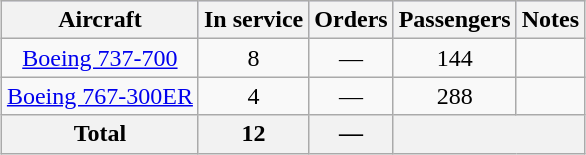<table class="wikitable" style="margin:1em auto; border-collapse:collapse; text-align:center;">
<tr style="background:#ccf;">
<th>Aircraft</th>
<th>In service</th>
<th>Orders</th>
<th>Passengers</th>
<th>Notes</th>
</tr>
<tr>
<td><a href='#'>Boeing 737-700</a></td>
<td>8</td>
<td>—</td>
<td>144</td>
<td></td>
</tr>
<tr>
<td><a href='#'>Boeing 767-300ER</a></td>
<td>4</td>
<td>—</td>
<td>288</td>
<td></td>
</tr>
<tr>
<th>Total</th>
<th>12</th>
<th>—</th>
<th colspan=2></th>
</tr>
</table>
